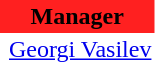<table class="toccolours" border="0" cellpadding="2" cellspacing="0" align="left" style="margin:0.5em;">
<tr>
<th colspan="2" align="center" bgcolor="#FF2020"><span>Manager</span></th>
</tr>
<tr>
<td></td>
<td> <a href='#'>Georgi Vasilev</a></td>
</tr>
</table>
